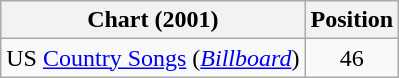<table class="wikitable sortable">
<tr>
<th scope="col">Chart (2001)</th>
<th scope="col">Position</th>
</tr>
<tr>
<td>US <a href='#'>Country Songs</a> (<em><a href='#'>Billboard</a></em>)</td>
<td align="center">46</td>
</tr>
</table>
